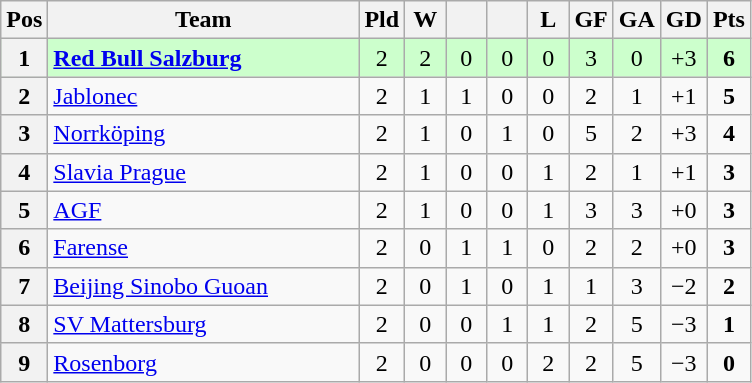<table class="wikitable" style="text-align:center;">
<tr>
<th width=20>Pos</th>
<th width=200>Team</th>
<th width=20>Pld</th>
<th width=20>W</th>
<th width=20></th>
<th width=20></th>
<th width=20>L</th>
<th width=20>GF</th>
<th width=20>GA</th>
<th width=20>GD</th>
<th width=20>Pts</th>
</tr>
<tr style="background:#cfc;">
<th>1</th>
<td style="text-align:left"> <strong><a href='#'>Red Bull Salzburg</a></strong></td>
<td>2</td>
<td>2</td>
<td>0</td>
<td>0</td>
<td>0</td>
<td>3</td>
<td>0</td>
<td>+3</td>
<td><strong>6</strong></td>
</tr>
<tr>
<th>2</th>
<td style="text-align:left"> <a href='#'>Jablonec</a></td>
<td>2</td>
<td>1</td>
<td>1</td>
<td>0</td>
<td>0</td>
<td>2</td>
<td>1</td>
<td>+1</td>
<td><strong>5</strong></td>
</tr>
<tr>
<th>3</th>
<td style="text-align:left"> <a href='#'>Norrköping</a></td>
<td>2</td>
<td>1</td>
<td>0</td>
<td>1</td>
<td>0</td>
<td>5</td>
<td>2</td>
<td>+3</td>
<td><strong>4</strong></td>
</tr>
<tr>
<th>4</th>
<td style="text-align:left"> <a href='#'>Slavia Prague</a></td>
<td>2</td>
<td>1</td>
<td>0</td>
<td>0</td>
<td>1</td>
<td>2</td>
<td>1</td>
<td>+1</td>
<td><strong>3</strong></td>
</tr>
<tr>
<th>5</th>
<td style="text-align:left"> <a href='#'>AGF</a></td>
<td>2</td>
<td>1</td>
<td>0</td>
<td>0</td>
<td>1</td>
<td>3</td>
<td>3</td>
<td>+0</td>
<td><strong>3</strong></td>
</tr>
<tr '>
<th>6</th>
<td style="text-align:left"> <a href='#'>Farense</a></td>
<td>2</td>
<td>0</td>
<td>1</td>
<td>1</td>
<td>0</td>
<td>2</td>
<td>2</td>
<td>+0</td>
<td><strong>3</strong></td>
</tr>
<tr>
<th>7</th>
<td style="text-align:left"> <a href='#'>Beijing Sinobo Guoan</a></td>
<td>2</td>
<td>0</td>
<td>1</td>
<td>0</td>
<td>1</td>
<td>1</td>
<td>3</td>
<td>−2</td>
<td><strong>2</strong></td>
</tr>
<tr>
<th>8</th>
<td style="text-align:left"> <a href='#'>SV Mattersburg</a></td>
<td>2</td>
<td>0</td>
<td>0</td>
<td>1</td>
<td>1</td>
<td>2</td>
<td>5</td>
<td>−3</td>
<td><strong>1</strong></td>
</tr>
<tr>
<th>9</th>
<td style="text-align:left"> <a href='#'>Rosenborg</a></td>
<td>2</td>
<td>0</td>
<td>0</td>
<td>0</td>
<td>2</td>
<td>2</td>
<td>5</td>
<td>−3</td>
<td><strong>0</strong></td>
</tr>
</table>
